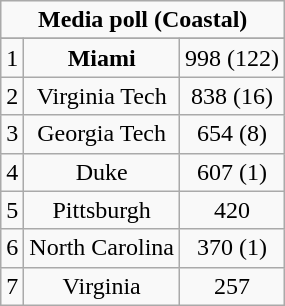<table class="wikitable">
<tr align="center">
<td align="center" Colspan="3"><strong>Media poll (Coastal)</strong></td>
</tr>
<tr align="center">
</tr>
<tr align="center">
<td>1</td>
<td><strong>Miami</strong></td>
<td>998 (122)</td>
</tr>
<tr align="center">
<td>2</td>
<td>Virginia Tech</td>
<td>838 (16)</td>
</tr>
<tr align="center">
<td>3</td>
<td>Georgia Tech</td>
<td>654 (8)</td>
</tr>
<tr align="center">
<td>4</td>
<td>Duke</td>
<td>607 (1)</td>
</tr>
<tr align="center">
<td>5</td>
<td>Pittsburgh</td>
<td>420</td>
</tr>
<tr align="center">
<td>6</td>
<td>North Carolina</td>
<td>370 (1)</td>
</tr>
<tr align="center">
<td>7</td>
<td>Virginia</td>
<td>257</td>
</tr>
</table>
